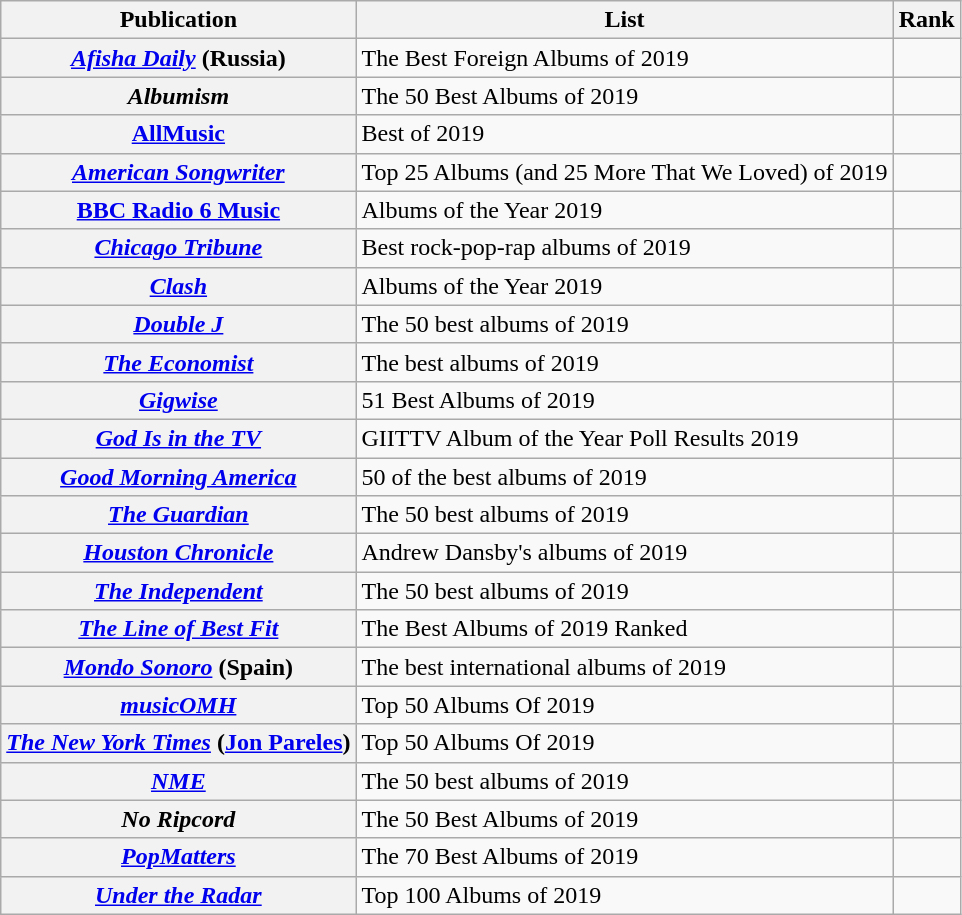<table class="wikitable plainrowheaders sortable">
<tr>
<th scope="col">Publication</th>
<th scope="col">List</th>
<th scope="col">Rank</th>
</tr>
<tr>
<th scope="row"><em><a href='#'>Afisha Daily</a></em> (Russia)</th>
<td>The Best Foreign Albums of 2019</td>
<td></td>
</tr>
<tr>
<th scope="row"><em>Albumism</em></th>
<td>The 50 Best Albums of 2019</td>
<td></td>
</tr>
<tr>
<th scope="row"><a href='#'>AllMusic</a></th>
<td>Best of 2019</td>
<td></td>
</tr>
<tr>
<th scope="row"><em><a href='#'>American Songwriter</a></em></th>
<td>Top 25 Albums (and 25 More That We Loved) of 2019</td>
<td></td>
</tr>
<tr>
<th scope="row"><a href='#'>BBC Radio 6 Music</a></th>
<td>Albums of the Year 2019</td>
<td></td>
</tr>
<tr>
<th scope="row"><em><a href='#'>Chicago Tribune</a></em></th>
<td>Best rock-pop-rap albums of 2019</td>
<td></td>
</tr>
<tr>
<th scope="row"><em><a href='#'>Clash</a></em></th>
<td>Albums of the Year 2019</td>
<td></td>
</tr>
<tr>
<th scope="row"><em><a href='#'>Double J</a></em></th>
<td>The 50 best albums of 2019</td>
<td></td>
</tr>
<tr>
<th scope="row"><em><a href='#'>The Economist</a></em></th>
<td>The best albums of 2019</td>
<td></td>
</tr>
<tr>
<th scope="row"><em><a href='#'>Gigwise</a></em></th>
<td>51 Best Albums of 2019</td>
<td></td>
</tr>
<tr>
<th scope="row"><em><a href='#'>God Is in the TV</a></em></th>
<td>GIITTV Album of the Year Poll Results 2019</td>
<td></td>
</tr>
<tr>
<th scope="row"><em><a href='#'>Good Morning America</a></em></th>
<td>50 of the best albums of 2019</td>
<td></td>
</tr>
<tr>
<th scope="row"><em><a href='#'>The Guardian</a></em></th>
<td>The 50 best albums of 2019</td>
<td></td>
</tr>
<tr>
<th scope="row"><em><a href='#'>Houston Chronicle</a></em></th>
<td>Andrew Dansby's albums of 2019</td>
<td></td>
</tr>
<tr>
<th scope="row"><em><a href='#'>The Independent</a></em></th>
<td>The 50 best albums of 2019</td>
<td></td>
</tr>
<tr>
<th scope="row"><em><a href='#'>The Line of Best Fit</a></em></th>
<td>The Best Albums of 2019 Ranked</td>
<td></td>
</tr>
<tr>
<th scope="row"><em><a href='#'>Mondo Sonoro</a></em> (Spain)</th>
<td>The best international albums of 2019</td>
<td></td>
</tr>
<tr>
<th scope="row"><em><a href='#'>musicOMH</a></em></th>
<td>Top 50 Albums Of 2019</td>
<td></td>
</tr>
<tr>
<th scope="row"><em><a href='#'>The New York Times</a></em> (<a href='#'>Jon Pareles</a>)</th>
<td>Top 50 Albums Of 2019</td>
<td></td>
</tr>
<tr>
<th scope="row"><em><a href='#'>NME</a></em></th>
<td>The 50 best albums of 2019</td>
<td></td>
</tr>
<tr>
<th scope="row"><em>No Ripcord</em></th>
<td>The 50 Best Albums of 2019</td>
<td></td>
</tr>
<tr>
<th scope="row"><em><a href='#'>PopMatters</a></em></th>
<td>The 70 Best Albums of 2019</td>
<td></td>
</tr>
<tr>
<th scope="row"><em><a href='#'>Under the Radar</a></em></th>
<td>Top 100 Albums of 2019</td>
<td></td>
</tr>
</table>
